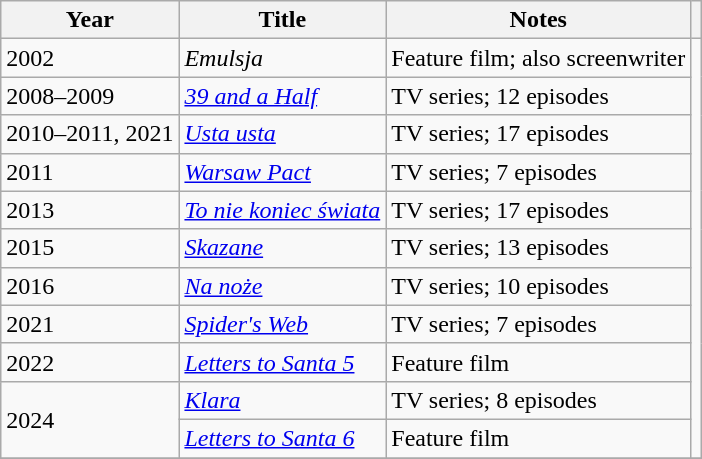<table class="wikitable plainrowheaders sortable">
<tr>
<th scope="col">Year</th>
<th scope="col">Title</th>
<th scope="col" class="unsortable">Notes</th>
<th scope="col" class="unsortable"></th>
</tr>
<tr>
<td>2002</td>
<td><em>Emulsja</em></td>
<td>Feature film; also screenwriter</td>
<td rowspan=11></td>
</tr>
<tr>
<td>2008–2009</td>
<td><em><a href='#'>39 and a Half</a></em></td>
<td>TV series; 12 episodes</td>
</tr>
<tr>
<td>2010–2011, 2021</td>
<td><em><a href='#'>Usta usta</a></em></td>
<td>TV series; 17 episodes</td>
</tr>
<tr>
<td>2011</td>
<td><em><a href='#'>Warsaw Pact</a></em></td>
<td>TV series; 7 episodes</td>
</tr>
<tr>
<td>2013</td>
<td><em><a href='#'>To nie koniec świata</a></em></td>
<td>TV series; 17 episodes</td>
</tr>
<tr>
<td>2015</td>
<td><em><a href='#'>Skazane</a></em></td>
<td>TV series; 13 episodes</td>
</tr>
<tr>
<td>2016</td>
<td><em><a href='#'>Na noże</a></em></td>
<td>TV series; 10 episodes</td>
</tr>
<tr>
<td>2021</td>
<td><em><a href='#'>Spider's Web</a></em></td>
<td>TV series; 7 episodes</td>
</tr>
<tr>
<td>2022</td>
<td><em><a href='#'>Letters to Santa 5</a></em></td>
<td>Feature film</td>
</tr>
<tr>
<td rowspan=2>2024</td>
<td><em><a href='#'>Klara</a></em></td>
<td>TV series; 8 episodes</td>
</tr>
<tr>
<td><em><a href='#'>Letters to Santa 6</a></em></td>
<td>Feature film</td>
</tr>
<tr>
</tr>
</table>
